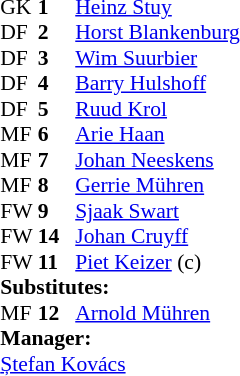<table style="font-size:90%" cellspacing="0" cellpadding="0" align=center>
<tr>
<td colspan="4"></td>
</tr>
<tr>
<th width=25></th>
<th width=25></th>
</tr>
<tr>
<td>GK</td>
<td><strong>1</strong></td>
<td> <a href='#'>Heinz Stuy</a></td>
</tr>
<tr>
<td>DF</td>
<td><strong>2</strong></td>
<td> <a href='#'>Horst Blankenburg</a></td>
</tr>
<tr>
<td>DF</td>
<td><strong>3</strong></td>
<td> <a href='#'>Wim Suurbier</a></td>
</tr>
<tr>
<td>DF</td>
<td><strong>4</strong></td>
<td> <a href='#'>Barry Hulshoff</a></td>
</tr>
<tr>
<td>DF</td>
<td><strong>5</strong></td>
<td> <a href='#'>Ruud Krol</a></td>
</tr>
<tr>
<td>MF</td>
<td><strong>6</strong></td>
<td> <a href='#'>Arie Haan</a></td>
</tr>
<tr>
<td>MF</td>
<td><strong>7</strong></td>
<td> <a href='#'>Johan Neeskens</a></td>
</tr>
<tr>
<td>MF</td>
<td><strong>8</strong></td>
<td> <a href='#'>Gerrie Mühren</a></td>
</tr>
<tr>
<td>FW</td>
<td><strong>9</strong></td>
<td> <a href='#'>Sjaak Swart</a></td>
</tr>
<tr>
<td>FW</td>
<td><strong>14</strong></td>
<td> <a href='#'>Johan Cruyff</a></td>
<td></td>
<td></td>
</tr>
<tr>
<td>FW</td>
<td><strong>11</strong></td>
<td> <a href='#'>Piet Keizer</a> (c)</td>
</tr>
<tr>
<td colspan=3><strong>Substitutes:</strong></td>
</tr>
<tr>
<td>MF</td>
<td><strong>12</strong></td>
<td> <a href='#'>Arnold Mühren</a></td>
<td></td>
<td></td>
</tr>
<tr>
<td colspan=3><strong>Manager:</strong></td>
</tr>
<tr>
<td colspan=4> <a href='#'>Ștefan Kovács</a></td>
</tr>
</table>
